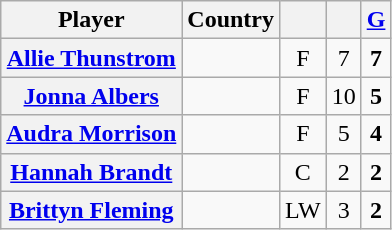<table class="wikitable" style="text-align: center;">
<tr>
<th scope="col">Player</th>
<th scope="col">Country</th>
<th scope="col"></th>
<th scope="col"></th>
<th scope="col"><a href='#'>G</a></th>
</tr>
<tr>
<th scope="row" align="left"><a href='#'>Allie Thunstrom</a></th>
<td></td>
<td>F</td>
<td>7</td>
<td><strong>7</strong></td>
</tr>
<tr>
<th scope="row" align="left"><a href='#'>Jonna Albers</a></th>
<td></td>
<td>F</td>
<td>10</td>
<td><strong>5</strong></td>
</tr>
<tr>
<th scope="row" align="left"><a href='#'>Audra Morrison</a></th>
<td></td>
<td>F</td>
<td>5</td>
<td><strong>4</strong></td>
</tr>
<tr>
<th scope="row" align="left"><a href='#'>Hannah Brandt</a></th>
<td></td>
<td>C</td>
<td>2</td>
<td><strong>2</strong></td>
</tr>
<tr>
<th scope="row" align="left"><a href='#'>Brittyn Fleming</a></th>
<td></td>
<td>LW</td>
<td>3</td>
<td><strong>2</strong></td>
</tr>
</table>
